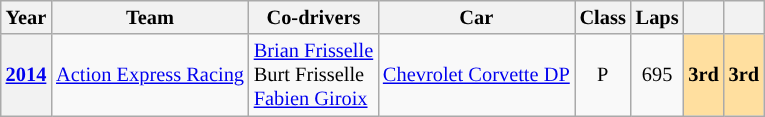<table class="wikitable" style="font-size:85%; text-align:center">
<tr>
<th>Year</th>
<th>Team</th>
<th>Co-drivers</th>
<th>Car</th>
<th>Class</th>
<th>Laps</th>
<th></th>
<th></th>
</tr>
<tr>
<th><a href='#'>2014</a></th>
<td align="left" nowrap> <a href='#'>Action Express Racing</a></td>
<td align="left" nowrap> <a href='#'>Brian Frisselle</a><br> Burt Frisselle<br> <a href='#'>Fabien Giroix</a></td>
<td align="left" nowrap><a href='#'>Chevrolet Corvette DP</a></td>
<td>P</td>
<td>695</td>
<td style="background:#ffdf9f"><strong>3rd</strong></td>
<td style="background:#ffdf9f"><strong>3rd</strong></td>
</tr>
</table>
